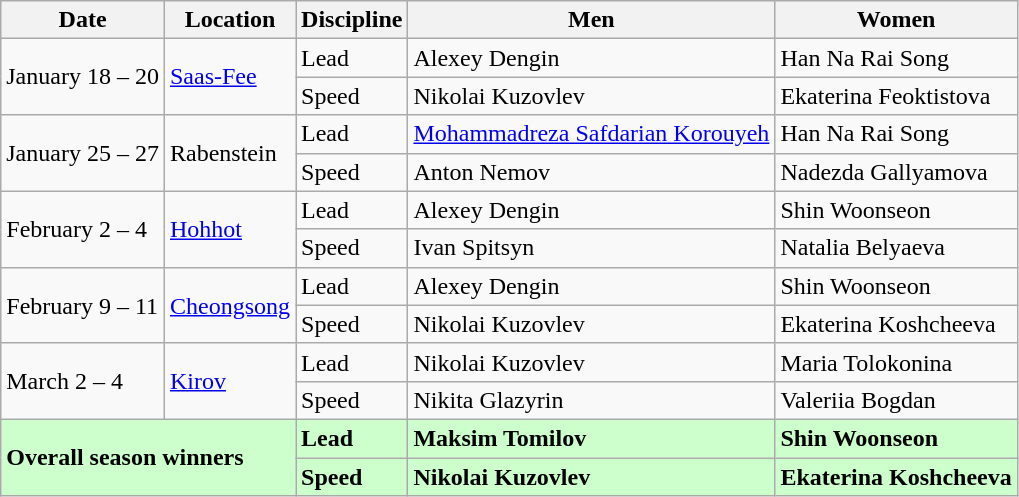<table class="wikitable">
<tr>
<th>Date</th>
<th>Location</th>
<th>Discipline</th>
<th>Men</th>
<th>Women</th>
</tr>
<tr>
<td rowspan="2">January 18 – 20</td>
<td rowspan="2"> <a href='#'>Saas-Fee</a></td>
<td>Lead</td>
<td> Alexey Dengin</td>
<td> Han Na Rai Song</td>
</tr>
<tr>
<td>Speed</td>
<td> Nikolai Kuzovlev</td>
<td> Ekaterina Feoktistova</td>
</tr>
<tr>
<td rowspan="2">January 25 – 27</td>
<td rowspan="2"> Rabenstein</td>
<td>Lead</td>
<td> <a href='#'>Mohammadreza Safdarian Korouyeh</a></td>
<td> Han Na Rai Song</td>
</tr>
<tr>
<td>Speed</td>
<td> Anton Nemov</td>
<td> Nadezda Gallyamova</td>
</tr>
<tr>
<td rowspan="2">February 2 – 4</td>
<td rowspan="2"> <a href='#'>Hohhot</a></td>
<td>Lead</td>
<td> Alexey Dengin</td>
<td> Shin Woonseon</td>
</tr>
<tr>
<td>Speed</td>
<td> Ivan Spitsyn</td>
<td> Natalia Belyaeva</td>
</tr>
<tr>
<td rowspan="2">February 9 – 11</td>
<td rowspan="2"> <a href='#'>Cheongsong</a></td>
<td>Lead</td>
<td> Alexey Dengin</td>
<td> Shin Woonseon</td>
</tr>
<tr>
<td>Speed</td>
<td> Nikolai Kuzovlev</td>
<td> Ekaterina Koshcheeva</td>
</tr>
<tr>
<td rowspan="2">March 2 – 4</td>
<td rowspan="2"> <a href='#'>Kirov</a></td>
<td>Lead</td>
<td> Nikolai Kuzovlev</td>
<td> Maria Tolokonina</td>
</tr>
<tr>
<td>Speed</td>
<td> Nikita Glazyrin</td>
<td> Valeriia Bogdan</td>
</tr>
<tr bgcolor=ccffcc>
<td colspan="2" rowspan="2"><strong>Overall season winners</strong></td>
<td><strong>Lead</strong></td>
<td><strong> Maksim Tomilov</strong></td>
<td><strong> Shin Woonseon</strong></td>
</tr>
<tr bgcolor=ccffcc>
<td><strong>Speed</strong></td>
<td><strong> Nikolai Kuzovlev</strong></td>
<td><strong> Ekaterina Koshcheeva</strong></td>
</tr>
</table>
